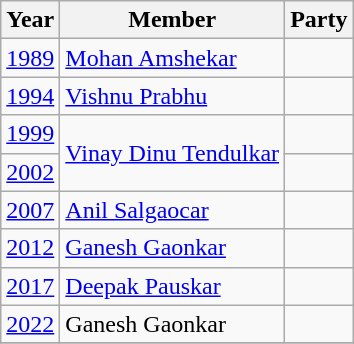<table class="wikitable sortable">
<tr>
<th>Year</th>
<th>Member</th>
<th colspan="2">Party</th>
</tr>
<tr>
<td><a href='#'>1989</a></td>
<td><a href='#'>Mohan Amshekar</a></td>
<td></td>
</tr>
<tr>
<td><a href='#'>1994</a></td>
<td><a href='#'>Vishnu Prabhu</a></td>
</tr>
<tr>
<td><a href='#'>1999</a></td>
<td rowspan=2><a href='#'>Vinay Dinu Tendulkar</a></td>
<td></td>
</tr>
<tr>
<td><a href='#'>2002</a></td>
</tr>
<tr>
<td><a href='#'>2007</a></td>
<td><a href='#'>Anil Salgaocar</a></td>
<td></td>
</tr>
<tr>
<td><a href='#'>2012</a></td>
<td><a href='#'>Ganesh Gaonkar</a></td>
<td></td>
</tr>
<tr>
<td><a href='#'>2017</a></td>
<td><a href='#'>Deepak Pauskar</a></td>
<td></td>
</tr>
<tr>
<td><a href='#'>2022</a></td>
<td>Ganesh Gaonkar</td>
<td></td>
</tr>
<tr>
</tr>
</table>
